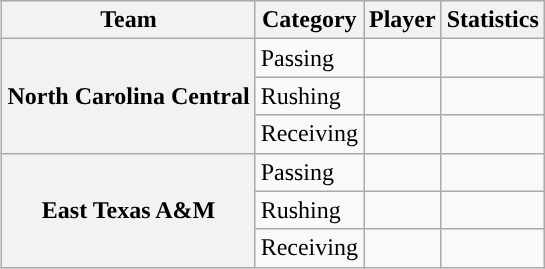<table class="wikitable" style="float:right">
<tr>
<th>Team</th>
<th>Category</th>
<th>Player</th>
<th>Statistics</th>
</tr>
<tr>
<th rowspan=3>North Carolina Central</th>
<td>Passing</td>
<td></td>
<td></td>
</tr>
<tr>
<td>Rushing</td>
<td></td>
<td></td>
</tr>
<tr>
<td>Receiving</td>
<td></td>
<td></td>
</tr>
<tr>
<th rowspan=3>East Texas A&M</th>
<td>Passing</td>
<td></td>
<td></td>
</tr>
<tr>
<td>Rushing</td>
<td></td>
<td></td>
</tr>
<tr>
<td>Receiving</td>
<td></td>
<td></td>
</tr>
</table>
